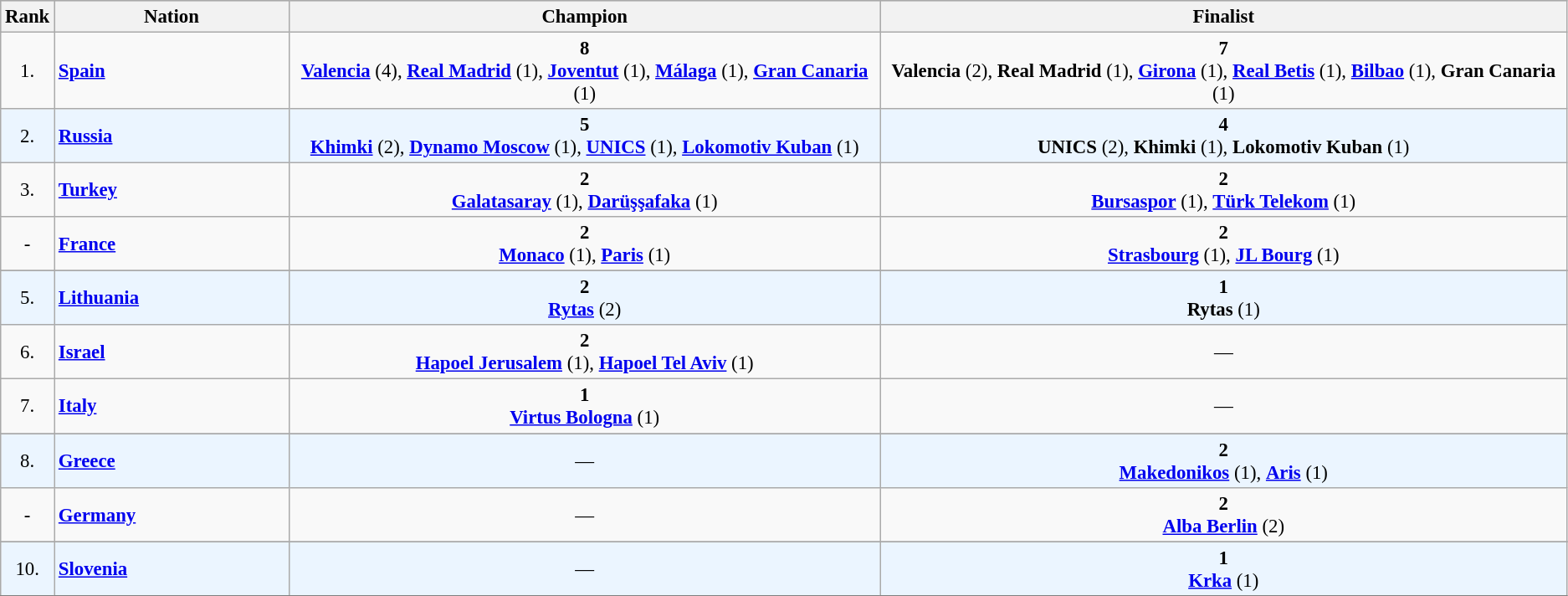<table class=wikitable bgcolor="silver" style="font-size: 95%; border: gray solid 1px; border-collapse: collapse;">
<tr ---- bgcolor="silver">
<th>Rank</th>
<th width=15%>Nation</th>
<th>Champion</th>
<th>Finalist</th>
</tr>
<tr>
<td align=center>1.</td>
<td> <strong><a href='#'>Spain</a></strong></td>
<td align=center><strong>8</strong><br> <strong><a href='#'>Valencia</a></strong> (4), <strong><a href='#'>Real Madrid</a></strong> (1), <strong><a href='#'>Joventut</a></strong> (1), <strong><a href='#'>Málaga</a></strong> (1), <strong><a href='#'>Gran Canaria</a></strong> (1)</td>
<td align=center><strong>7</strong><br> <strong>Valencia</strong> (2), <strong>Real Madrid</strong> (1), <strong><a href='#'>Girona</a></strong> (1), <strong><a href='#'>Real Betis</a></strong> (1), <strong><a href='#'>Bilbao</a></strong> (1), <strong>Gran Canaria</strong> (1)</td>
</tr>
<tr bgcolor="#EBF5FF">
<td align=center>2.</td>
<td> <strong><a href='#'>Russia</a></strong></td>
<td align=center><strong>5</strong><br> <strong><a href='#'>Khimki</a></strong> (2), <strong><a href='#'>Dynamo Moscow</a></strong> (1), <strong><a href='#'>UNICS</a></strong> (1), <strong><a href='#'>Lokomotiv Kuban</a></strong> (1)</td>
<td align=center><strong>4</strong><br> <strong>UNICS</strong> (2), <strong>Khimki</strong> (1), <strong>Lokomotiv Kuban</strong> (1)</td>
</tr>
<tr>
<td align=center>3.</td>
<td> <strong><a href='#'>Turkey</a></strong></td>
<td align=center><strong>2</strong><br> <strong><a href='#'>Galatasaray</a></strong> (1), <strong><a href='#'>Darüşşafaka</a></strong> (1)</td>
<td align=center><strong>2</strong><br> <strong><a href='#'>Bursaspor</a></strong> (1), <strong><a href='#'>Türk Telekom</a></strong> (1)</td>
</tr>
<tr>
<td align=center>-</td>
<td> <strong><a href='#'>France</a></strong></td>
<td align=center><strong>2</strong><br> <strong><a href='#'>Monaco</a></strong> (1), <strong><a href='#'>Paris</a></strong> (1)</td>
<td align=center><strong>2</strong><br> <strong><a href='#'>Strasbourg</a></strong> (1), <strong><a href='#'>JL Bourg</a></strong> (1)</td>
</tr>
<tr>
</tr>
<tr bgcolor="#EBF5FF">
<td align=center>5.</td>
<td> <strong><a href='#'>Lithuania</a></strong></td>
<td align=center><strong>2</strong><br> <strong><a href='#'>Rytas</a></strong> (2)</td>
<td align=center><strong>1</strong><br> <strong>Rytas</strong> (1)</td>
</tr>
<tr>
<td align=center>6.</td>
<td> <strong><a href='#'>Israel</a></strong></td>
<td align=center><strong>2</strong><br> <strong><a href='#'>Hapoel Jerusalem</a></strong> (1), <strong><a href='#'>Hapoel Tel Aviv</a></strong> (1)</td>
<td align=center>—</td>
</tr>
<tr>
<td align=center>7.</td>
<td> <strong><a href='#'>Italy</a></strong></td>
<td align=center><strong>1</strong><br> <strong><a href='#'>Virtus Bologna</a></strong> (1)</td>
<td align=center>—</td>
</tr>
<tr>
</tr>
<tr bgcolor="#EBF5FF">
<td align=center>8.</td>
<td> <strong><a href='#'>Greece</a></strong></td>
<td align=center>—</td>
<td align=center><strong>2</strong><br> <strong><a href='#'>Makedonikos</a></strong> (1), <strong><a href='#'>Aris</a></strong> (1)</td>
</tr>
<tr>
<td align=center>-</td>
<td> <strong><a href='#'>Germany</a></strong></td>
<td align=center>—</td>
<td align=center><strong>2</strong><br> <strong><a href='#'>Alba Berlin</a></strong> (2)</td>
</tr>
<tr>
</tr>
<tr bgcolor="#EBF5FF">
<td align=center>10.</td>
<td> <strong><a href='#'>Slovenia</a></strong></td>
<td align=center>—</td>
<td align=center><strong>1</strong><br> <strong><a href='#'>Krka</a></strong> (1)</td>
</tr>
<tr>
</tr>
</table>
